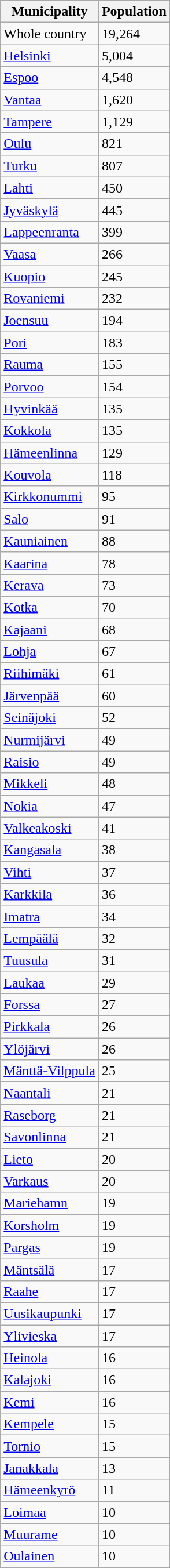<table role="presentation" class="wikitable sortable mw-collapsible mw-collapsed">
<tr>
<th>Municipality</th>
<th>Population</th>
</tr>
<tr>
<td>Whole country</td>
<td>19,264</td>
</tr>
<tr>
<td><a href='#'>Helsinki</a></td>
<td>5,004</td>
</tr>
<tr>
<td><a href='#'>Espoo</a></td>
<td>4,548</td>
</tr>
<tr>
<td><a href='#'>Vantaa</a></td>
<td>1,620</td>
</tr>
<tr>
<td><a href='#'>Tampere</a></td>
<td>1,129</td>
</tr>
<tr>
<td><a href='#'>Oulu</a></td>
<td>821</td>
</tr>
<tr>
<td><a href='#'>Turku</a></td>
<td>807</td>
</tr>
<tr>
<td><a href='#'>Lahti</a></td>
<td>450</td>
</tr>
<tr>
<td><a href='#'>Jyväskylä</a></td>
<td>445</td>
</tr>
<tr>
<td><a href='#'>Lappeenranta</a></td>
<td>399</td>
</tr>
<tr>
<td><a href='#'>Vaasa</a></td>
<td>266</td>
</tr>
<tr>
<td><a href='#'>Kuopio</a></td>
<td>245</td>
</tr>
<tr>
<td><a href='#'>Rovaniemi</a></td>
<td>232</td>
</tr>
<tr>
<td><a href='#'>Joensuu</a></td>
<td>194</td>
</tr>
<tr>
<td><a href='#'>Pori</a></td>
<td>183</td>
</tr>
<tr>
<td><a href='#'>Rauma</a></td>
<td>155</td>
</tr>
<tr>
<td><a href='#'>Porvoo</a></td>
<td>154</td>
</tr>
<tr>
<td><a href='#'>Hyvinkää</a></td>
<td>135</td>
</tr>
<tr>
<td><a href='#'>Kokkola</a></td>
<td>135</td>
</tr>
<tr>
<td><a href='#'>Hämeenlinna</a></td>
<td>129</td>
</tr>
<tr>
<td><a href='#'>Kouvola</a></td>
<td>118</td>
</tr>
<tr>
<td><a href='#'>Kirkkonummi</a></td>
<td>95</td>
</tr>
<tr>
<td><a href='#'>Salo</a></td>
<td>91</td>
</tr>
<tr>
<td><a href='#'>Kauniainen</a></td>
<td>88</td>
</tr>
<tr>
<td><a href='#'>Kaarina</a></td>
<td>78</td>
</tr>
<tr>
<td><a href='#'>Kerava</a></td>
<td>73</td>
</tr>
<tr>
<td><a href='#'>Kotka</a></td>
<td>70</td>
</tr>
<tr>
<td><a href='#'>Kajaani</a></td>
<td>68</td>
</tr>
<tr>
<td><a href='#'>Lohja</a></td>
<td>67</td>
</tr>
<tr>
<td><a href='#'>Riihimäki</a></td>
<td>61</td>
</tr>
<tr>
<td><a href='#'>Järvenpää</a></td>
<td>60</td>
</tr>
<tr>
<td><a href='#'>Seinäjoki</a></td>
<td>52</td>
</tr>
<tr>
<td><a href='#'>Nurmijärvi</a></td>
<td>49</td>
</tr>
<tr>
<td><a href='#'>Raisio</a></td>
<td>49</td>
</tr>
<tr>
<td><a href='#'>Mikkeli</a></td>
<td>48</td>
</tr>
<tr>
<td><a href='#'>Nokia</a></td>
<td>47</td>
</tr>
<tr>
<td><a href='#'>Valkeakoski</a></td>
<td>41</td>
</tr>
<tr>
<td><a href='#'>Kangasala</a></td>
<td>38</td>
</tr>
<tr>
<td><a href='#'>Vihti</a></td>
<td>37</td>
</tr>
<tr>
<td><a href='#'>Karkkila</a></td>
<td>36</td>
</tr>
<tr>
<td><a href='#'>Imatra</a></td>
<td>34</td>
</tr>
<tr>
<td><a href='#'>Lempäälä</a></td>
<td>32</td>
</tr>
<tr>
<td><a href='#'>Tuusula</a></td>
<td>31</td>
</tr>
<tr>
<td><a href='#'>Laukaa</a></td>
<td>29</td>
</tr>
<tr>
<td><a href='#'>Forssa</a></td>
<td>27</td>
</tr>
<tr>
<td><a href='#'>Pirkkala</a></td>
<td>26</td>
</tr>
<tr>
<td><a href='#'>Ylöjärvi</a></td>
<td>26</td>
</tr>
<tr>
<td><a href='#'>Mänttä-Vilppula</a></td>
<td>25</td>
</tr>
<tr>
<td><a href='#'>Naantali</a></td>
<td>21</td>
</tr>
<tr>
<td><a href='#'>Raseborg</a></td>
<td>21</td>
</tr>
<tr>
<td><a href='#'>Savonlinna</a></td>
<td>21</td>
</tr>
<tr>
<td><a href='#'>Lieto</a></td>
<td>20</td>
</tr>
<tr>
<td><a href='#'>Varkaus</a></td>
<td>20</td>
</tr>
<tr>
<td><a href='#'>Mariehamn</a></td>
<td>19</td>
</tr>
<tr>
<td><a href='#'>Korsholm</a></td>
<td>19</td>
</tr>
<tr>
<td><a href='#'>Pargas</a></td>
<td>19</td>
</tr>
<tr>
<td><a href='#'>Mäntsälä</a></td>
<td>17</td>
</tr>
<tr>
<td><a href='#'>Raahe</a></td>
<td>17</td>
</tr>
<tr>
<td><a href='#'>Uusikaupunki</a></td>
<td>17</td>
</tr>
<tr>
<td><a href='#'>Ylivieska</a></td>
<td>17</td>
</tr>
<tr>
<td><a href='#'>Heinola</a></td>
<td>16</td>
</tr>
<tr>
<td><a href='#'>Kalajoki</a></td>
<td>16</td>
</tr>
<tr>
<td><a href='#'>Kemi</a></td>
<td>16</td>
</tr>
<tr>
<td><a href='#'>Kempele</a></td>
<td>15</td>
</tr>
<tr>
<td><a href='#'>Tornio</a></td>
<td>15</td>
</tr>
<tr>
<td><a href='#'>Janakkala</a></td>
<td>13</td>
</tr>
<tr>
<td><a href='#'>Hämeenkyrö</a></td>
<td>11</td>
</tr>
<tr>
<td><a href='#'>Loimaa</a></td>
<td>10</td>
</tr>
<tr>
<td><a href='#'>Muurame</a></td>
<td>10</td>
</tr>
<tr>
<td><a href='#'>Oulainen</a></td>
<td>10</td>
</tr>
</table>
